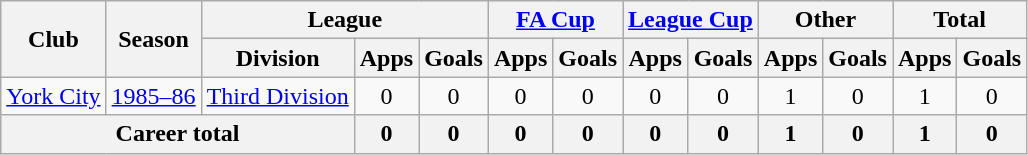<table class="wikitable" style="text-align: center;">
<tr>
<th rowspan="2">Club</th>
<th rowspan="2">Season</th>
<th colspan="3">League</th>
<th colspan="2"><a href='#'>FA Cup</a></th>
<th colspan="2"><a href='#'>League Cup</a></th>
<th colspan="2">Other</th>
<th colspan="2">Total</th>
</tr>
<tr>
<th>Division</th>
<th>Apps</th>
<th>Goals</th>
<th>Apps</th>
<th>Goals</th>
<th>Apps</th>
<th>Goals</th>
<th>Apps</th>
<th>Goals</th>
<th>Apps</th>
<th>Goals</th>
</tr>
<tr>
<td><a href='#'>York City</a></td>
<td><a href='#'>1985–86</a></td>
<td><a href='#'>Third Division</a></td>
<td>0</td>
<td>0</td>
<td>0</td>
<td>0</td>
<td>0</td>
<td>0</td>
<td>1</td>
<td>0</td>
<td>1</td>
<td>0</td>
</tr>
<tr>
<th colspan="3">Career total</th>
<th>0</th>
<th>0</th>
<th>0</th>
<th>0</th>
<th>0</th>
<th>0</th>
<th>1</th>
<th>0</th>
<th>1</th>
<th>0</th>
</tr>
</table>
